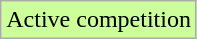<table class="wikitable">
<tr bgcolor="#CCFF99">
<td>Active competition</td>
</tr>
</table>
